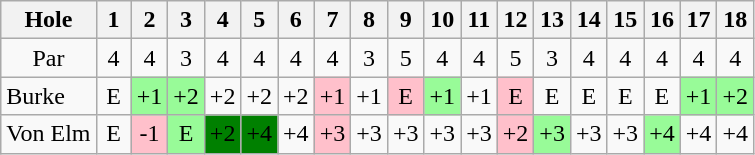<table class="wikitable" style="text-align:center">
<tr>
<th>Hole</th>
<th> 1 </th>
<th> 2 </th>
<th> 3 </th>
<th> 4 </th>
<th> 5 </th>
<th> 6 </th>
<th> 7 </th>
<th> 8 </th>
<th> 9 </th>
<th>10</th>
<th>11</th>
<th>12</th>
<th>13</th>
<th>14</th>
<th>15</th>
<th>16</th>
<th>17</th>
<th>18</th>
</tr>
<tr>
<td>Par</td>
<td>4</td>
<td>4</td>
<td>3</td>
<td>4</td>
<td>4</td>
<td>4</td>
<td>4</td>
<td>3</td>
<td>5</td>
<td>4</td>
<td>4</td>
<td>5</td>
<td>3</td>
<td>4</td>
<td>4</td>
<td>4</td>
<td>4</td>
<td>4</td>
</tr>
<tr>
<td align=left> Burke</td>
<td>E</td>
<td style="background: PaleGreen;">+1</td>
<td style="background: PaleGreen;">+2</td>
<td>+2</td>
<td>+2</td>
<td>+2</td>
<td style="background: Pink;">+1</td>
<td>+1</td>
<td style="background: Pink;">E</td>
<td style="background: PaleGreen;">+1</td>
<td>+1</td>
<td style="background: Pink;">E</td>
<td>E</td>
<td>E</td>
<td>E</td>
<td>E</td>
<td style="background: PaleGreen;">+1</td>
<td style="background: PaleGreen;">+2</td>
</tr>
<tr>
<td align=left> Von Elm</td>
<td>E</td>
<td style="background: Pink;">-1</td>
<td style="background: PaleGreen;">E</td>
<td style="background: Green;">+2</td>
<td style="background: Green;">+4</td>
<td>+4</td>
<td style="background: Pink;">+3</td>
<td>+3</td>
<td>+3</td>
<td>+3</td>
<td>+3</td>
<td style="background: Pink;">+2</td>
<td style="background: PaleGreen;">+3</td>
<td>+3</td>
<td>+3</td>
<td style="background: PaleGreen;">+4</td>
<td>+4</td>
<td>+4</td>
</tr>
</table>
